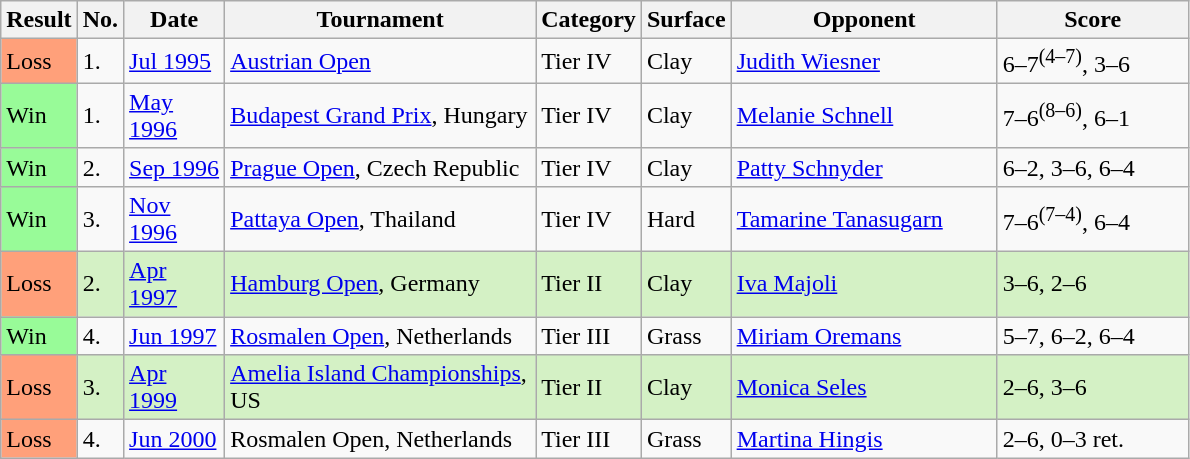<table class="sortable wikitable">
<tr>
<th style="width:40px">Result</th>
<th style="width:20px" class="unsortable">No.</th>
<th style="width:60px">Date</th>
<th style="width:200px">Tournament</th>
<th style="width:60px">Category</th>
<th style="width:50px">Surface</th>
<th style="width:170px">Opponent</th>
<th style="width:120px" class="unsortable">Score</th>
</tr>
<tr>
<td style="background:#ffa07a;">Loss</td>
<td>1.</td>
<td><a href='#'>Jul 1995</a></td>
<td><a href='#'>Austrian Open</a></td>
<td>Tier IV</td>
<td>Clay</td>
<td> <a href='#'>Judith Wiesner</a></td>
<td>6–7<sup>(4–7)</sup>, 3–6</td>
</tr>
<tr>
<td style="background:#98fb98;">Win</td>
<td>1.</td>
<td><a href='#'>May 1996</a></td>
<td><a href='#'>Budapest Grand Prix</a>, Hungary</td>
<td>Tier IV</td>
<td>Clay</td>
<td> <a href='#'>Melanie Schnell</a></td>
<td>7–6<sup>(8–6)</sup>, 6–1</td>
</tr>
<tr>
<td style="background:#98fb98;">Win</td>
<td>2.</td>
<td><a href='#'>Sep 1996</a></td>
<td><a href='#'>Prague Open</a>, Czech Republic</td>
<td>Tier IV</td>
<td>Clay</td>
<td> <a href='#'>Patty Schnyder</a></td>
<td>6–2, 3–6, 6–4</td>
</tr>
<tr>
<td style="background:#98fb98;">Win</td>
<td>3.</td>
<td><a href='#'>Nov 1996</a></td>
<td><a href='#'>Pattaya Open</a>, Thailand</td>
<td>Tier IV</td>
<td>Hard</td>
<td> <a href='#'>Tamarine Tanasugarn</a></td>
<td>7–6<sup>(7–4)</sup>, 6–4</td>
</tr>
<tr style="background:#d4f1c5;">
<td style="background:#ffa07a;">Loss</td>
<td>2.</td>
<td><a href='#'>Apr 1997</a></td>
<td><a href='#'>Hamburg Open</a>, Germany</td>
<td>Tier II</td>
<td>Clay</td>
<td> <a href='#'>Iva Majoli</a></td>
<td>3–6, 2–6</td>
</tr>
<tr>
<td style="background:#98fb98;">Win</td>
<td>4.</td>
<td><a href='#'>Jun 1997</a></td>
<td><a href='#'>Rosmalen Open</a>, Netherlands</td>
<td>Tier III</td>
<td>Grass</td>
<td> <a href='#'>Miriam Oremans</a></td>
<td>5–7, 6–2, 6–4</td>
</tr>
<tr style="background:#d4f1c5;">
<td style="background:#ffa07a;">Loss</td>
<td>3.</td>
<td><a href='#'>Apr 1999</a></td>
<td><a href='#'>Amelia Island Championships</a>, US</td>
<td>Tier II</td>
<td>Clay</td>
<td> <a href='#'>Monica Seles</a></td>
<td>2–6, 3–6</td>
</tr>
<tr>
<td style="background:#ffa07a;">Loss</td>
<td>4.</td>
<td><a href='#'>Jun 2000</a></td>
<td>Rosmalen Open, Netherlands</td>
<td>Tier III</td>
<td>Grass</td>
<td> <a href='#'>Martina Hingis</a></td>
<td>2–6, 0–3 ret.</td>
</tr>
</table>
